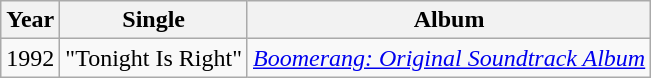<table class="wikitable">
<tr>
<th>Year</th>
<th>Single</th>
<th>Album</th>
</tr>
<tr>
<td rowspan=1>1992</td>
<td>"Tonight Is Right"</td>
<td><em><a href='#'>Boomerang: Original Soundtrack Album</a></em></td>
</tr>
</table>
